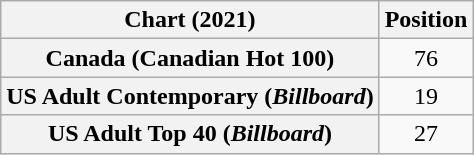<table class="wikitable sortable plainrowheaders" style="text-align:center">
<tr>
<th scope="col">Chart (2021)</th>
<th scope="col">Position</th>
</tr>
<tr>
<th scope="row">Canada (Canadian Hot 100)</th>
<td>76</td>
</tr>
<tr>
<th scope="row">US Adult Contemporary (<em>Billboard</em>)</th>
<td>19</td>
</tr>
<tr>
<th scope="row">US Adult Top 40 (<em>Billboard</em>)</th>
<td>27</td>
</tr>
</table>
